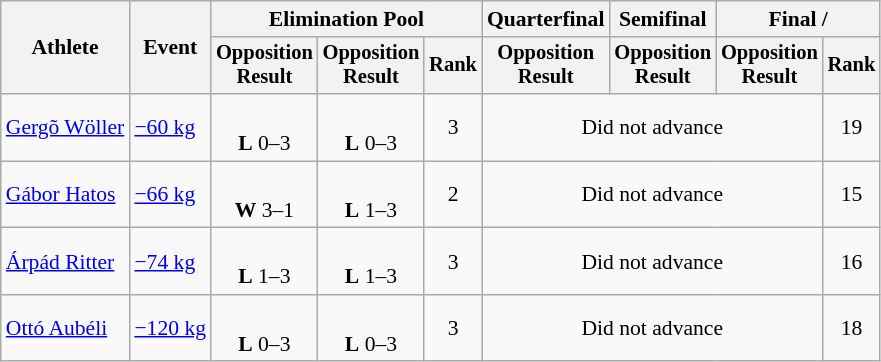<table class="wikitable" style="font-size:90%">
<tr>
<th rowspan="2">Athlete</th>
<th rowspan="2">Event</th>
<th colspan=3>Elimination Pool</th>
<th>Quarterfinal</th>
<th>Semifinal</th>
<th colspan=2>Final / </th>
</tr>
<tr style="font-size: 95%">
<th>Opposition<br>Result</th>
<th>Opposition<br>Result</th>
<th>Rank</th>
<th>Opposition<br>Result</th>
<th>Opposition<br>Result</th>
<th>Opposition<br>Result</th>
<th>Rank</th>
</tr>
<tr align=center>
<td align=left><a href='#'>Gergõ Wöller</a></td>
<td align=left><a href='#'>−60 kg</a></td>
<td><br><strong>L</strong> 0–3 <sup></sup></td>
<td><br><strong>L</strong> 0–3 <sup></sup></td>
<td>3</td>
<td colspan=3>Did not advance</td>
<td>19</td>
</tr>
<tr align=center>
<td align=left><a href='#'>Gábor Hatos</a></td>
<td align=left><a href='#'>−66 kg</a></td>
<td><br><strong>W</strong> 3–1 <sup></sup></td>
<td><br><strong>L</strong> 1–3 <sup></sup></td>
<td>2</td>
<td colspan=3>Did not advance</td>
<td>15</td>
</tr>
<tr align=center>
<td align=left><a href='#'>Árpád Ritter</a></td>
<td align=left><a href='#'>−74 kg</a></td>
<td><br><strong>L</strong> 1–3 <sup></sup></td>
<td><br><strong>L</strong> 1–3 <sup></sup></td>
<td>3</td>
<td colspan=3>Did not advance</td>
<td>16</td>
</tr>
<tr align=center>
<td align=left><a href='#'>Ottó Aubéli</a></td>
<td align=left><a href='#'>−120 kg</a></td>
<td><br><strong>L</strong> 0–3 <sup></sup></td>
<td><br><strong>L</strong> 0–3 <sup></sup></td>
<td>3</td>
<td colspan=3>Did not advance</td>
<td>18</td>
</tr>
</table>
